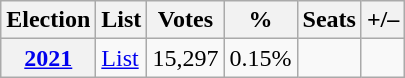<table class="wikitable">
<tr>
<th>Election</th>
<th>List</th>
<th>Votes</th>
<th>%</th>
<th>Seats</th>
<th>+/–</th>
</tr>
<tr>
<th><a href='#'>2021</a></th>
<td align="left"><a href='#'>List</a></td>
<td>15,297</td>
<td>0.15%</td>
<td></td>
<td></td>
</tr>
</table>
